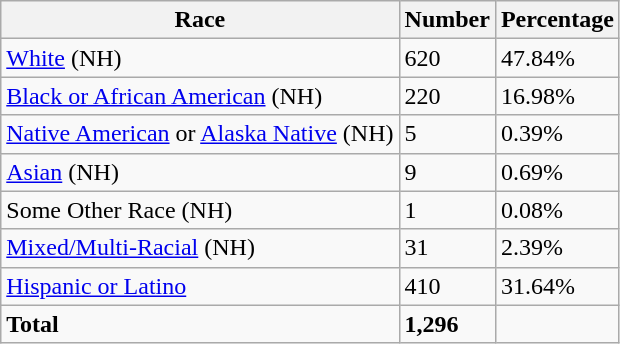<table class="wikitable">
<tr>
<th>Race</th>
<th>Number</th>
<th>Percentage</th>
</tr>
<tr>
<td><a href='#'>White</a> (NH)</td>
<td>620</td>
<td>47.84%</td>
</tr>
<tr>
<td><a href='#'>Black or African American</a> (NH)</td>
<td>220</td>
<td>16.98%</td>
</tr>
<tr>
<td><a href='#'>Native American</a> or <a href='#'>Alaska Native</a> (NH)</td>
<td>5</td>
<td>0.39%</td>
</tr>
<tr>
<td><a href='#'>Asian</a> (NH)</td>
<td>9</td>
<td>0.69%</td>
</tr>
<tr>
<td>Some Other Race (NH)</td>
<td>1</td>
<td>0.08%</td>
</tr>
<tr>
<td><a href='#'>Mixed/Multi-Racial</a> (NH)</td>
<td>31</td>
<td>2.39%</td>
</tr>
<tr>
<td><a href='#'>Hispanic or Latino</a></td>
<td>410</td>
<td>31.64%</td>
</tr>
<tr>
<td><strong>Total</strong></td>
<td><strong>1,296</strong></td>
<td></td>
</tr>
</table>
